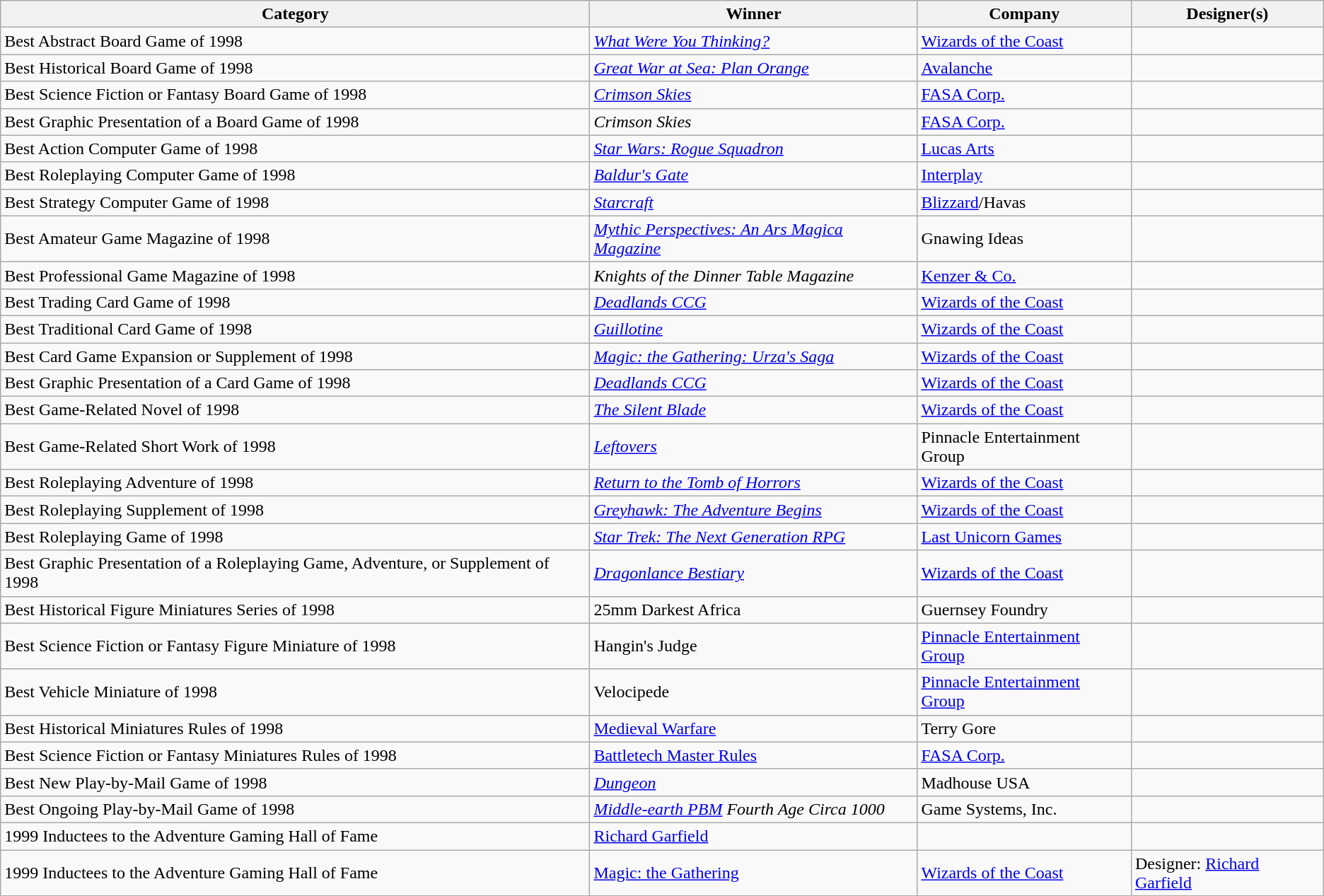<table class="wikitable">
<tr>
<th>Category</th>
<th>Winner</th>
<th>Company</th>
<th>Designer(s)</th>
</tr>
<tr>
<td>Best Abstract Board Game of 1998</td>
<td><em><a href='#'>What Were You Thinking?</a></em></td>
<td><a href='#'>Wizards of the Coast</a></td>
<td></td>
</tr>
<tr>
<td>Best Historical Board Game of 1998</td>
<td><em><a href='#'>Great War at Sea: Plan Orange</a></em></td>
<td><a href='#'>Avalanche</a></td>
<td></td>
</tr>
<tr>
<td>Best Science Fiction or Fantasy Board Game of 1998</td>
<td><em><a href='#'>Crimson Skies</a></em></td>
<td><a href='#'>FASA Corp.</a></td>
<td></td>
</tr>
<tr>
<td>Best Graphic Presentation of a Board Game of 1998</td>
<td><em>Crimson Skies</em></td>
<td><a href='#'>FASA Corp.</a></td>
<td></td>
</tr>
<tr>
<td>Best Action Computer Game of 1998</td>
<td><em><a href='#'>Star Wars: Rogue Squadron</a></em></td>
<td><a href='#'>Lucas Arts</a></td>
<td></td>
</tr>
<tr>
<td>Best Roleplaying Computer Game of 1998</td>
<td><em><a href='#'>Baldur's Gate</a></em></td>
<td><a href='#'>Interplay</a></td>
<td></td>
</tr>
<tr>
<td>Best Strategy Computer Game of 1998</td>
<td><em><a href='#'>Starcraft</a></em></td>
<td><a href='#'>Blizzard</a>/Havas</td>
<td></td>
</tr>
<tr>
<td>Best Amateur Game Magazine of 1998</td>
<td><em><a href='#'>Mythic Perspectives: An Ars Magica Magazine</a></em></td>
<td>Gnawing Ideas</td>
<td></td>
</tr>
<tr>
<td>Best Professional Game Magazine of 1998</td>
<td><em>Knights of the Dinner Table Magazine</em></td>
<td><a href='#'>Kenzer & Co.</a></td>
<td></td>
</tr>
<tr>
<td>Best Trading Card Game of 1998</td>
<td><em><a href='#'>Deadlands CCG</a></em></td>
<td><a href='#'>Wizards of the Coast</a></td>
<td></td>
</tr>
<tr>
<td>Best Traditional Card Game of 1998</td>
<td><em><a href='#'>Guillotine</a></em></td>
<td><a href='#'>Wizards of the Coast</a></td>
<td></td>
</tr>
<tr>
<td>Best Card Game Expansion or Supplement of 1998</td>
<td><em><a href='#'>Magic: the Gathering: Urza's Saga</a></em></td>
<td><a href='#'>Wizards of the Coast</a></td>
<td></td>
</tr>
<tr>
<td>Best Graphic Presentation of a Card Game of 1998</td>
<td><em><a href='#'>Deadlands CCG</a></em></td>
<td><a href='#'>Wizards of the Coast</a></td>
<td></td>
</tr>
<tr>
<td>Best Game-Related Novel of 1998</td>
<td><em><a href='#'>The Silent Blade</a></em></td>
<td><a href='#'>Wizards of the Coast</a></td>
<td></td>
</tr>
<tr>
<td>Best Game-Related Short Work of 1998</td>
<td><em><a href='#'>Leftovers</a></em></td>
<td>Pinnacle Entertainment Group</td>
<td></td>
</tr>
<tr>
<td>Best Roleplaying Adventure of 1998</td>
<td><em><a href='#'>Return to the Tomb of Horrors</a></em></td>
<td><a href='#'>Wizards of the Coast</a></td>
<td></td>
</tr>
<tr>
<td>Best Roleplaying Supplement of 1998</td>
<td><em><a href='#'>Greyhawk: The Adventure Begins</a></em></td>
<td><a href='#'>Wizards of the Coast</a></td>
<td></td>
</tr>
<tr>
<td>Best Roleplaying Game of 1998</td>
<td><em><a href='#'>Star Trek: The Next Generation RPG</a></em></td>
<td><a href='#'>Last Unicorn Games</a></td>
<td></td>
</tr>
<tr>
<td>Best Graphic Presentation of a Roleplaying Game, Adventure, or Supplement of 1998</td>
<td><em><a href='#'>Dragonlance Bestiary</a></em></td>
<td><a href='#'>Wizards of the Coast</a></td>
<td></td>
</tr>
<tr>
<td>Best Historical Figure Miniatures Series of 1998</td>
<td>25mm Darkest Africa</td>
<td>Guernsey Foundry</td>
<td></td>
</tr>
<tr>
<td>Best Science Fiction or Fantasy Figure Miniature of 1998</td>
<td>Hangin's Judge</td>
<td><a href='#'>Pinnacle Entertainment Group</a></td>
<td></td>
</tr>
<tr>
<td>Best Vehicle Miniature of 1998</td>
<td>Velocipede</td>
<td><a href='#'>Pinnacle Entertainment Group</a></td>
<td></td>
</tr>
<tr>
<td>Best Historical Miniatures Rules of 1998</td>
<td><a href='#'>Medieval Warfare</a></td>
<td>Terry Gore</td>
<td></td>
</tr>
<tr>
<td>Best Science Fiction or Fantasy Miniatures Rules of 1998</td>
<td><a href='#'>Battletech Master Rules</a></td>
<td><a href='#'>FASA Corp.</a></td>
<td></td>
</tr>
<tr>
<td>Best New Play-by-Mail Game of 1998</td>
<td><em><a href='#'>Dungeon</a></em></td>
<td>Madhouse USA</td>
<td></td>
</tr>
<tr>
<td>Best Ongoing Play-by-Mail Game of 1998</td>
<td><em><a href='#'>Middle-earth PBM</a> Fourth Age Circa 1000</em></td>
<td>Game Systems, Inc.</td>
<td></td>
</tr>
<tr>
<td>1999 Inductees to the Adventure Gaming Hall of Fame</td>
<td><a href='#'>Richard Garfield</a></td>
<td></td>
<td></td>
</tr>
<tr>
<td>1999 Inductees to the Adventure Gaming Hall of Fame</td>
<td><a href='#'>Magic: the Gathering</a></td>
<td><a href='#'>Wizards of the Coast</a></td>
<td>Designer: <a href='#'>Richard Garfield</a></td>
</tr>
</table>
